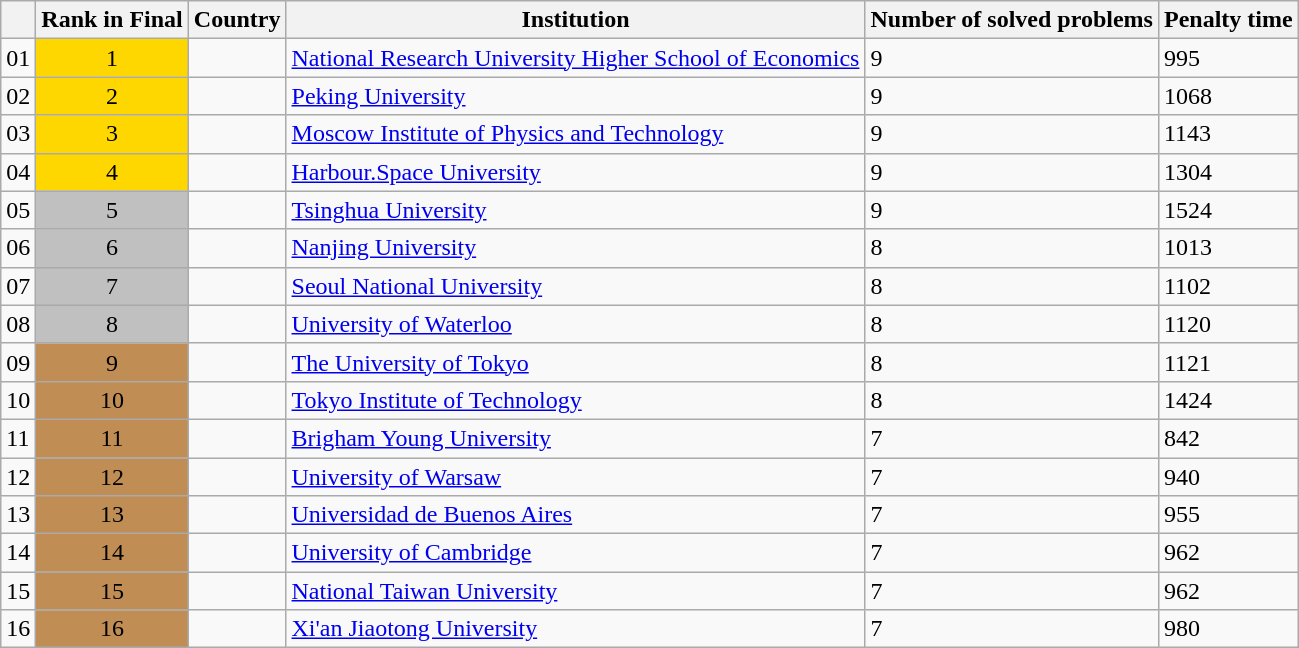<table class="wikitable sortable">
<tr>
<th></th>
<th>Rank in Final</th>
<th>Country</th>
<th>Institution</th>
<th>Number of solved problems</th>
<th>Penalty time</th>
</tr>
<tr>
<td>01</td>
<td style="text-align:center; background:gold;">1</td>
<td></td>
<td><a href='#'>National Research University Higher School of Economics</a></td>
<td>9</td>
<td>995</td>
</tr>
<tr>
<td>02</td>
<td style="text-align:center; background:gold;">2</td>
<td></td>
<td><a href='#'>Peking University</a></td>
<td>9</td>
<td>1068</td>
</tr>
<tr>
<td>03</td>
<td style="text-align:center; background:gold;">3</td>
<td></td>
<td><a href='#'>Moscow Institute of Physics and Technology</a></td>
<td>9</td>
<td>1143</td>
</tr>
<tr>
<td>04</td>
<td style="text-align:center; background:gold;">4</td>
<td></td>
<td><a href='#'>Harbour.Space University</a></td>
<td>9</td>
<td>1304</td>
</tr>
<tr>
<td>05</td>
<td style="text-align:center; background:silver;">5</td>
<td></td>
<td><a href='#'>Tsinghua University</a></td>
<td>9</td>
<td>1524</td>
</tr>
<tr>
<td>06</td>
<td style="text-align:center; background:silver;">6</td>
<td></td>
<td><a href='#'>Nanjing University</a></td>
<td>8</td>
<td>1013</td>
</tr>
<tr>
<td>07</td>
<td style="text-align:center; background:silver;">7</td>
<td></td>
<td><a href='#'>Seoul National University</a></td>
<td>8</td>
<td>1102</td>
</tr>
<tr>
<td>08</td>
<td style="text-align:center; background:silver;">8</td>
<td></td>
<td><a href='#'>University of Waterloo</a></td>
<td>8</td>
<td>1120</td>
</tr>
<tr>
<td>09</td>
<td style="text-align:center; background:#c08e55;">9</td>
<td></td>
<td><a href='#'>The University of Tokyo</a></td>
<td>8</td>
<td>1121</td>
</tr>
<tr>
<td>10</td>
<td style="text-align:center; background:#c08e55;">10</td>
<td></td>
<td><a href='#'>Tokyo Institute of Technology</a></td>
<td>8</td>
<td>1424</td>
</tr>
<tr>
<td>11</td>
<td style="text-align:center; background:#c08e55;">11</td>
<td></td>
<td><a href='#'>Brigham Young University</a></td>
<td>7</td>
<td>842</td>
</tr>
<tr>
<td>12</td>
<td style="text-align:center; background:#c08e55;">12</td>
<td></td>
<td><a href='#'>University of Warsaw</a></td>
<td>7</td>
<td>940</td>
</tr>
<tr>
<td>13</td>
<td style="text-align:center; background:#c08e55;">13</td>
<td></td>
<td><a href='#'>Universidad de Buenos Aires</a></td>
<td>7</td>
<td>955</td>
</tr>
<tr>
<td>14</td>
<td style="text-align:center; background:#c08e55;">14</td>
<td></td>
<td><a href='#'>University of Cambridge</a></td>
<td>7</td>
<td>962</td>
</tr>
<tr>
<td>15</td>
<td style="text-align:center; background:#c08e55;">15</td>
<td></td>
<td><a href='#'>National Taiwan University</a></td>
<td>7</td>
<td>962</td>
</tr>
<tr>
<td>16</td>
<td style="text-align:center; background:#c08e55;">16</td>
<td></td>
<td><a href='#'>Xi'an Jiaotong University</a></td>
<td>7</td>
<td>980</td>
</tr>
</table>
